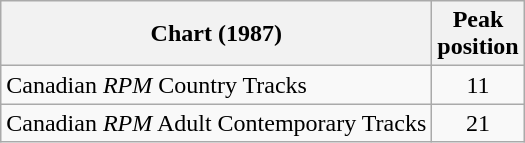<table class="wikitable sortable">
<tr>
<th align="left">Chart (1987)</th>
<th align="center">Peak<br>position</th>
</tr>
<tr>
<td align="left">Canadian <em>RPM</em> Country Tracks</td>
<td align="center">11</td>
</tr>
<tr>
<td align="left">Canadian <em>RPM</em> Adult Contemporary Tracks</td>
<td align="center">21</td>
</tr>
</table>
